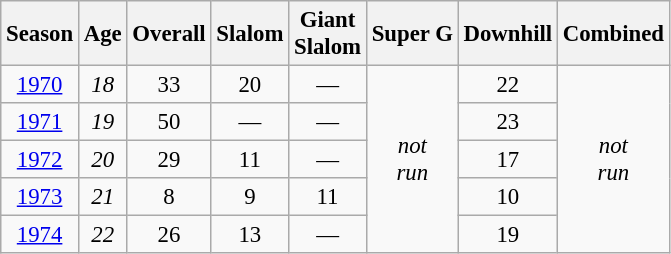<table class="wikitable" style="text-align:center; font-size:95%;">
<tr>
<th>Season</th>
<th>Age</th>
<th>Overall</th>
<th>Slalom</th>
<th>Giant<br>Slalom</th>
<th>Super G</th>
<th>Downhill</th>
<th>Combined</th>
</tr>
<tr>
<td><a href='#'>1970</a></td>
<td><em>18</em></td>
<td>33</td>
<td>20</td>
<td>—</td>
<td rowspan=6><em>not<br>run</em></td>
<td>22</td>
<td rowspan=6><em>not<br>run</em></td>
</tr>
<tr>
<td><a href='#'>1971</a></td>
<td><em>19</em></td>
<td>50</td>
<td>—</td>
<td>—</td>
<td>23</td>
</tr>
<tr>
<td><a href='#'>1972</a></td>
<td><em>20</em></td>
<td>29</td>
<td>11</td>
<td>—</td>
<td>17</td>
</tr>
<tr>
<td><a href='#'>1973</a></td>
<td><em>21</em></td>
<td>8</td>
<td>9</td>
<td>11</td>
<td>10</td>
</tr>
<tr>
<td><a href='#'>1974</a></td>
<td><em>22</em></td>
<td>26</td>
<td>13</td>
<td>—</td>
<td>19</td>
</tr>
</table>
